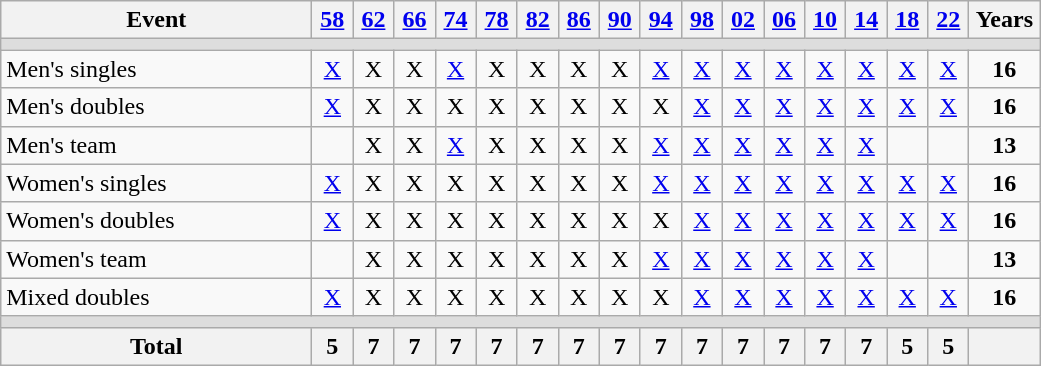<table class="wikitable" style="text-align:center">
<tr>
<th width="200">Event</th>
<th width=20><a href='#'>58</a></th>
<th width=20><a href='#'>62</a></th>
<th width=20><a href='#'>66</a></th>
<th width=20><a href='#'>74</a></th>
<th width=20><a href='#'>78</a></th>
<th width=20><a href='#'>82</a></th>
<th width=20><a href='#'>86</a></th>
<th width=20><a href='#'>90</a></th>
<th width=20><a href='#'>94</a></th>
<th width=20><a href='#'>98</a></th>
<th width=20><a href='#'>02</a></th>
<th width=20><a href='#'>06</a></th>
<th width=20><a href='#'>10</a></th>
<th width=20><a href='#'>14</a></th>
<th width=20><a href='#'>18</a></th>
<th width=20><a href='#'>22</a></th>
<th width=40>Years</th>
</tr>
<tr bgcolor=#DDDDDD>
<td colspan=18></td>
</tr>
<tr>
<td align=left>Men's singles</td>
<td><a href='#'>X</a></td>
<td>X</td>
<td>X</td>
<td><a href='#'>X</a></td>
<td>X</td>
<td>X</td>
<td>X</td>
<td>X</td>
<td><a href='#'>X</a></td>
<td><a href='#'>X</a></td>
<td><a href='#'>X</a></td>
<td><a href='#'>X</a></td>
<td><a href='#'>X</a></td>
<td><a href='#'>X</a></td>
<td><a href='#'>X</a></td>
<td><a href='#'>X</a></td>
<td><strong>16</strong></td>
</tr>
<tr>
<td align=left>Men's doubles</td>
<td><a href='#'>X</a></td>
<td>X</td>
<td>X</td>
<td>X</td>
<td>X</td>
<td>X</td>
<td>X</td>
<td>X</td>
<td>X</td>
<td><a href='#'>X</a></td>
<td><a href='#'>X</a></td>
<td><a href='#'>X</a></td>
<td><a href='#'>X</a></td>
<td><a href='#'>X</a></td>
<td><a href='#'>X</a></td>
<td><a href='#'>X</a></td>
<td><strong>16</strong></td>
</tr>
<tr>
<td align=left>Men's team</td>
<td></td>
<td>X</td>
<td>X</td>
<td><a href='#'>X</a></td>
<td>X</td>
<td>X</td>
<td>X</td>
<td>X</td>
<td><a href='#'>X</a></td>
<td><a href='#'>X</a></td>
<td><a href='#'>X</a></td>
<td><a href='#'>X</a></td>
<td><a href='#'>X</a></td>
<td><a href='#'>X</a></td>
<td></td>
<td></td>
<td><strong>13</strong></td>
</tr>
<tr>
<td align=left>Women's singles</td>
<td><a href='#'>X</a></td>
<td>X</td>
<td>X</td>
<td>X</td>
<td>X</td>
<td>X</td>
<td>X</td>
<td>X</td>
<td><a href='#'>X</a></td>
<td><a href='#'>X</a></td>
<td><a href='#'>X</a></td>
<td><a href='#'>X</a></td>
<td><a href='#'>X</a></td>
<td><a href='#'>X</a></td>
<td><a href='#'>X</a></td>
<td><a href='#'>X</a></td>
<td><strong>16</strong></td>
</tr>
<tr>
<td align=left>Women's doubles</td>
<td><a href='#'>X</a></td>
<td>X</td>
<td>X</td>
<td>X</td>
<td>X</td>
<td>X</td>
<td>X</td>
<td>X</td>
<td>X</td>
<td><a href='#'>X</a></td>
<td><a href='#'>X</a></td>
<td><a href='#'>X</a></td>
<td><a href='#'>X</a></td>
<td><a href='#'>X</a></td>
<td><a href='#'>X</a></td>
<td><a href='#'>X</a></td>
<td><strong>16</strong></td>
</tr>
<tr>
<td align=left>Women's team</td>
<td></td>
<td>X</td>
<td>X</td>
<td>X</td>
<td>X</td>
<td>X</td>
<td>X</td>
<td>X</td>
<td><a href='#'>X</a></td>
<td><a href='#'>X</a></td>
<td><a href='#'>X</a></td>
<td><a href='#'>X</a></td>
<td><a href='#'>X</a></td>
<td><a href='#'>X</a></td>
<td></td>
<td></td>
<td><strong>13</strong></td>
</tr>
<tr>
<td align=left>Mixed doubles</td>
<td><a href='#'>X</a></td>
<td>X</td>
<td>X</td>
<td>X</td>
<td>X</td>
<td>X</td>
<td>X</td>
<td>X</td>
<td>X</td>
<td><a href='#'>X</a></td>
<td><a href='#'>X</a></td>
<td><a href='#'>X</a></td>
<td><a href='#'>X</a></td>
<td><a href='#'>X</a></td>
<td><a href='#'>X</a></td>
<td><a href='#'>X</a></td>
<td><strong>16</strong></td>
</tr>
<tr bgcolor=#DDDDDD>
<td colspan=18></td>
</tr>
<tr>
<th>Total</th>
<th>5</th>
<th>7</th>
<th>7</th>
<th>7</th>
<th>7</th>
<th>7</th>
<th>7</th>
<th>7</th>
<th>7</th>
<th>7</th>
<th>7</th>
<th>7</th>
<th>7</th>
<th>7</th>
<th>5</th>
<th>5</th>
<th></th>
</tr>
</table>
